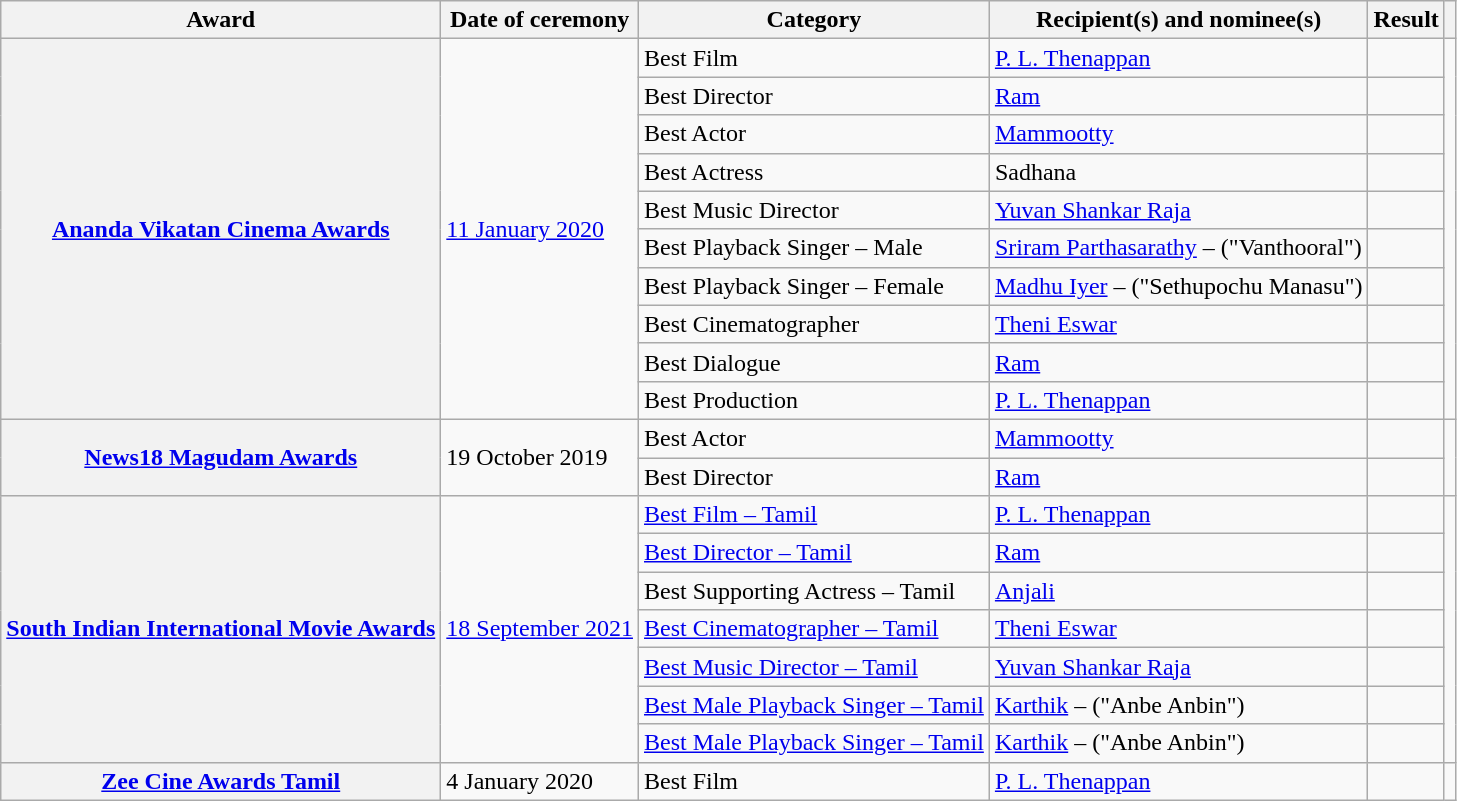<table class="wikitable plainrowheaders sortable">
<tr>
<th scope="col">Award</th>
<th scope="col">Date of ceremony</th>
<th scope="col">Category</th>
<th scope="col">Recipient(s) and nominee(s)</th>
<th scope="col">Result</th>
<th scope="col" class="unsortable"></th>
</tr>
<tr>
<th rowspan="10" scope="row"><a href='#'>Ananda Vikatan Cinema Awards</a></th>
<td rowspan="10"><a href='#'>11 January 2020</a></td>
<td>Best Film</td>
<td><a href='#'>P. L. Thenappan</a></td>
<td></td>
<td rowspan="10" style="text-align:center;"><br></td>
</tr>
<tr>
<td>Best Director</td>
<td><a href='#'>Ram</a></td>
<td></td>
</tr>
<tr>
<td>Best Actor</td>
<td><a href='#'>Mammootty</a></td>
<td></td>
</tr>
<tr>
<td>Best Actress</td>
<td>Sadhana</td>
<td></td>
</tr>
<tr>
<td>Best Music Director</td>
<td><a href='#'>Yuvan Shankar Raja</a></td>
<td></td>
</tr>
<tr>
<td>Best Playback Singer – Male</td>
<td><a href='#'>Sriram Parthasarathy</a> – ("Vanthooral")</td>
<td></td>
</tr>
<tr>
<td>Best Playback Singer – Female</td>
<td><a href='#'>Madhu Iyer</a> – ("Sethupochu Manasu")</td>
<td></td>
</tr>
<tr>
<td>Best Cinematographer</td>
<td><a href='#'>Theni Eswar</a></td>
<td></td>
</tr>
<tr>
<td>Best Dialogue</td>
<td><a href='#'>Ram</a></td>
<td></td>
</tr>
<tr>
<td>Best Production</td>
<td><a href='#'>P. L. Thenappan</a></td>
<td></td>
</tr>
<tr>
<th rowspan="2" scope="row"><a href='#'>News18 Magudam Awards</a></th>
<td rowspan="2">19 October 2019</td>
<td>Best Actor</td>
<td><a href='#'>Mammootty</a></td>
<td></td>
<td rowspan="2" style="text-align:center;"></td>
</tr>
<tr>
<td>Best Director</td>
<td><a href='#'>Ram</a></td>
<td></td>
</tr>
<tr>
<th rowspan="7" scope="row"><a href='#'>South Indian International Movie Awards</a></th>
<td rowspan="7"><a href='#'>18 September 2021</a></td>
<td><a href='#'>Best Film – Tamil</a></td>
<td><a href='#'>P. L. Thenappan</a></td>
<td></td>
<td rowspan="7" style="text-align:center;"><br></td>
</tr>
<tr>
<td><a href='#'>Best Director – Tamil</a></td>
<td><a href='#'>Ram</a></td>
<td></td>
</tr>
<tr>
<td>Best Supporting Actress – Tamil</td>
<td><a href='#'>Anjali</a></td>
<td></td>
</tr>
<tr>
<td><a href='#'>Best Cinematographer – Tamil</a></td>
<td><a href='#'>Theni Eswar</a></td>
<td></td>
</tr>
<tr>
<td><a href='#'>Best Music Director – Tamil</a></td>
<td><a href='#'>Yuvan Shankar Raja</a></td>
<td></td>
</tr>
<tr>
<td><a href='#'>Best Male Playback Singer – Tamil</a></td>
<td><a href='#'>Karthik</a> – ("Anbe Anbin")</td>
<td></td>
</tr>
<tr>
<td><a href='#'>Best Male Playback Singer – Tamil</a></td>
<td><a href='#'>Karthik</a> – ("Anbe Anbin")</td>
<td></td>
</tr>
<tr>
<th scope="row"><a href='#'>Zee Cine Awards Tamil</a></th>
<td>4 January 2020</td>
<td>Best Film</td>
<td><a href='#'>P. L. Thenappan</a></td>
<td></td>
<td style="text-align:center;"><br></td>
</tr>
</table>
